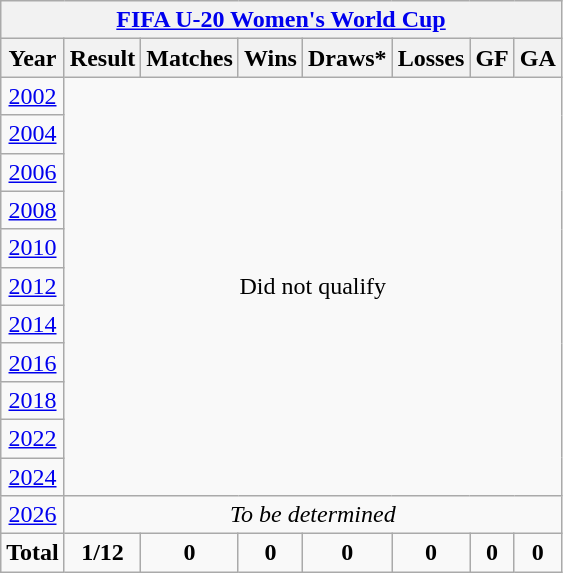<table class="wikitable" style="text-align: center;">
<tr>
<th colspan=10><a href='#'>FIFA U-20 Women's World Cup</a></th>
</tr>
<tr>
<th>Year</th>
<th>Result</th>
<th>Matches</th>
<th>Wins</th>
<th>Draws*</th>
<th>Losses</th>
<th>GF</th>
<th>GA</th>
</tr>
<tr>
<td> <a href='#'>2002</a></td>
<td rowspan=11 colspan=7>Did not qualify</td>
</tr>
<tr>
<td> <a href='#'>2004</a></td>
</tr>
<tr>
<td> <a href='#'>2006</a></td>
</tr>
<tr>
<td> <a href='#'>2008</a></td>
</tr>
<tr>
<td> <a href='#'>2010</a></td>
</tr>
<tr>
<td> <a href='#'>2012</a></td>
</tr>
<tr>
<td> <a href='#'>2014</a></td>
</tr>
<tr>
<td> <a href='#'>2016</a></td>
</tr>
<tr>
<td> <a href='#'>2018</a></td>
</tr>
<tr>
<td> <a href='#'>2022</a></td>
</tr>
<tr>
<td> <a href='#'>2024</a></td>
</tr>
<tr>
<td> <a href='#'>2026</a></td>
<td colspan=7><em>To be determined</em></td>
</tr>
<tr>
<td><strong>Total</strong></td>
<td><strong>1/12</strong></td>
<td><strong>0</strong></td>
<td><strong>0</strong></td>
<td><strong>0</strong></td>
<td><strong>0</strong></td>
<td><strong>0</strong></td>
<td><strong>0</strong></td>
</tr>
</table>
